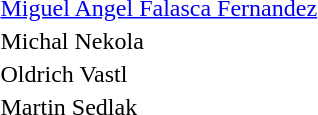<table>
<tr>
<th></th>
<td> <a href='#'>Miguel Angel Falasca Fernandez</a></td>
</tr>
<tr>
<th></th>
<td>Michal Nekola</td>
</tr>
<tr>
<th></th>
<td>Oldrich Vastl</td>
</tr>
<tr>
<th></th>
<td>Martin Sedlak</td>
</tr>
</table>
